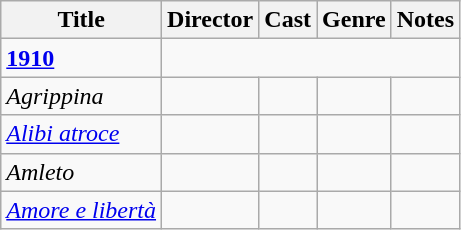<table class="wikitable">
<tr>
<th>Title</th>
<th>Director</th>
<th>Cast</th>
<th>Genre</th>
<th>Notes</th>
</tr>
<tr>
<td><strong><a href='#'>1910</a></strong></td>
</tr>
<tr>
<td><em>Agrippina</em></td>
<td></td>
<td></td>
<td></td>
<td></td>
</tr>
<tr>
<td><em><a href='#'>Alibi atroce</a></em></td>
<td></td>
<td></td>
<td></td>
<td></td>
</tr>
<tr>
<td><em>Amleto</em></td>
<td></td>
<td></td>
<td></td>
<td></td>
</tr>
<tr>
<td><em><a href='#'>Amore e libertà</a></em></td>
<td></td>
<td></td>
<td></td>
<td><br></td>
</tr>
</table>
